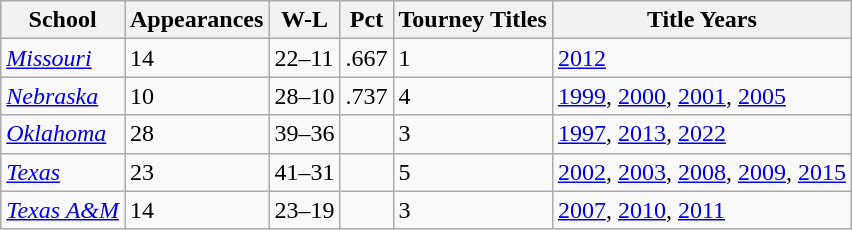<table class="wikitable sortable">
<tr>
<th>School</th>
<th>Appearances</th>
<th>W-L</th>
<th>Pct</th>
<th>Tourney Titles</th>
<th>Title Years</th>
</tr>
<tr>
<td><em><a href='#'>Missouri</a></em></td>
<td>14</td>
<td>22–11</td>
<td>.667</td>
<td>1</td>
<td><a href='#'>2012</a></td>
</tr>
<tr>
<td><em><a href='#'>Nebraska</a></em></td>
<td>10</td>
<td>28–10</td>
<td>.737</td>
<td>4</td>
<td><a href='#'>1999</a>, <a href='#'>2000</a>, <a href='#'>2001</a>, <a href='#'>2005</a></td>
</tr>
<tr>
<td><em><a href='#'>Oklahoma</a></em></td>
<td>28</td>
<td>39–36</td>
<td></td>
<td>3</td>
<td><a href='#'>1997</a>, <a href='#'>2013</a>, <a href='#'>2022</a></td>
</tr>
<tr>
<td><em><a href='#'>Texas</a></em></td>
<td>23</td>
<td>41–31</td>
<td></td>
<td>5</td>
<td><a href='#'>2002</a>, <a href='#'>2003</a>, <a href='#'>2008</a>, <a href='#'>2009</a>, <a href='#'>2015</a></td>
</tr>
<tr>
<td><em><a href='#'>Texas A&M</a></em></td>
<td>14</td>
<td>23–19</td>
<td></td>
<td>3</td>
<td><a href='#'>2007</a>, <a href='#'>2010</a>, <a href='#'>2011</a></td>
</tr>
</table>
